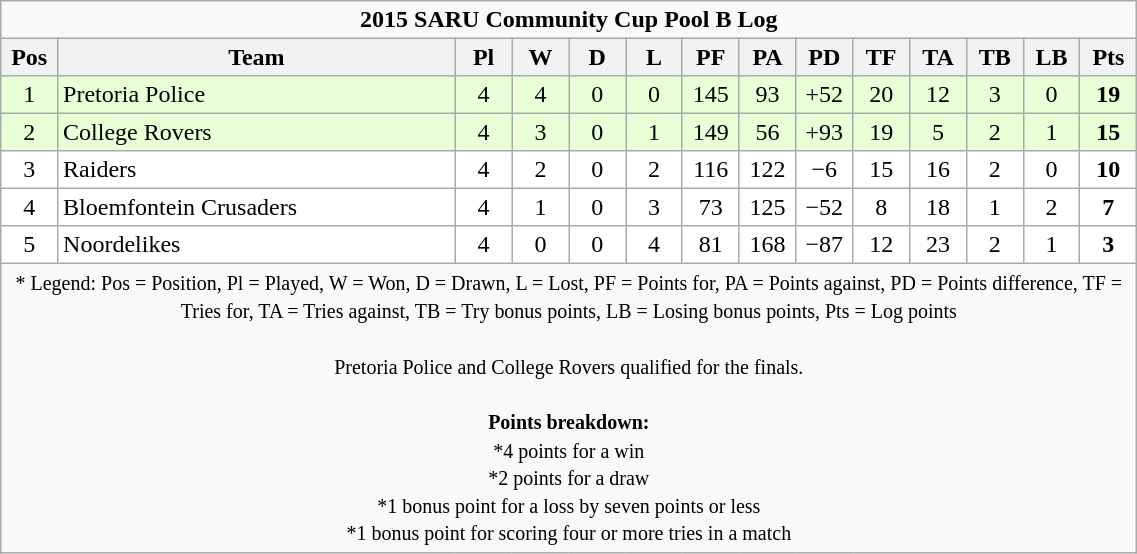<table class="wikitable" style="text-align:center; line-height:110%; font-size:100%; width:60%;">
<tr>
<td colspan="14" cellpadding="0" cellspacing="0"><strong>2015 SARU Community Cup Pool B Log</strong></td>
</tr>
<tr>
<th style="width:5%;">Pos</th>
<th style="width:35%;">Team</th>
<th style="width:5%;">Pl</th>
<th style="width:5%;">W</th>
<th style="width:5%;">D</th>
<th style="width:5%;">L</th>
<th style="width:5%;">PF</th>
<th style="width:5%;">PA</th>
<th style="width:5%;">PD</th>
<th style="width:5%;">TF</th>
<th style="width:5%;">TA</th>
<th style="width:5%;">TB</th>
<th style="width:5%;">LB</th>
<th style="width:5%;">Pts<br></th>
</tr>
<tr bgcolor=#E8FFD8>
<td>1</td>
<td align=left>Pretoria Police</td>
<td>4</td>
<td>4</td>
<td>0</td>
<td>0</td>
<td>145</td>
<td>93</td>
<td>+52</td>
<td>20</td>
<td>12</td>
<td>3</td>
<td>0</td>
<td><strong>19</strong></td>
</tr>
<tr bgcolor=#E8FFD8>
<td>2</td>
<td align=left>College Rovers</td>
<td>4</td>
<td>3</td>
<td>0</td>
<td>1</td>
<td>149</td>
<td>56</td>
<td>+93</td>
<td>19</td>
<td>5</td>
<td>2</td>
<td>1</td>
<td><strong>15</strong></td>
</tr>
<tr bgcolor=#FFFFFF>
<td>3</td>
<td align=left>Raiders</td>
<td>4</td>
<td>2</td>
<td>0</td>
<td>2</td>
<td>116</td>
<td>122</td>
<td>−6</td>
<td>15</td>
<td>16</td>
<td>2</td>
<td>0</td>
<td><strong>10</strong></td>
</tr>
<tr bgcolor=#FFFFFF>
<td>4</td>
<td align=left>Bloemfontein Crusaders</td>
<td>4</td>
<td>1</td>
<td>0</td>
<td>3</td>
<td>73</td>
<td>125</td>
<td>−52</td>
<td>8</td>
<td>18</td>
<td>1</td>
<td>2</td>
<td><strong>7</strong></td>
</tr>
<tr bgcolor=#FFFFFF>
<td>5</td>
<td align=left>Noordelikes</td>
<td>4</td>
<td>0</td>
<td>0</td>
<td>4</td>
<td>81</td>
<td>168</td>
<td>−87</td>
<td>12</td>
<td>23</td>
<td>2</td>
<td>1</td>
<td><strong>3</strong></td>
</tr>
<tr>
<td colspan="14" style="border:0px"><small>* Legend: Pos = Position, Pl = Played, W = Won, D = Drawn, L = Lost, PF = Points for, PA = Points against, PD = Points difference, TF = Tries for, TA = Tries against, TB = Try bonus points, LB = Losing bonus points, Pts = Log points<br><br>Pretoria Police and College Rovers qualified for the finals.<br><br><strong>Points breakdown:</strong><br>*4 points for a win<br>*2 points for a draw<br>*1 bonus point for a loss by seven points or less<br>*1 bonus point for scoring four or more tries in a match</small></td>
</tr>
</table>
